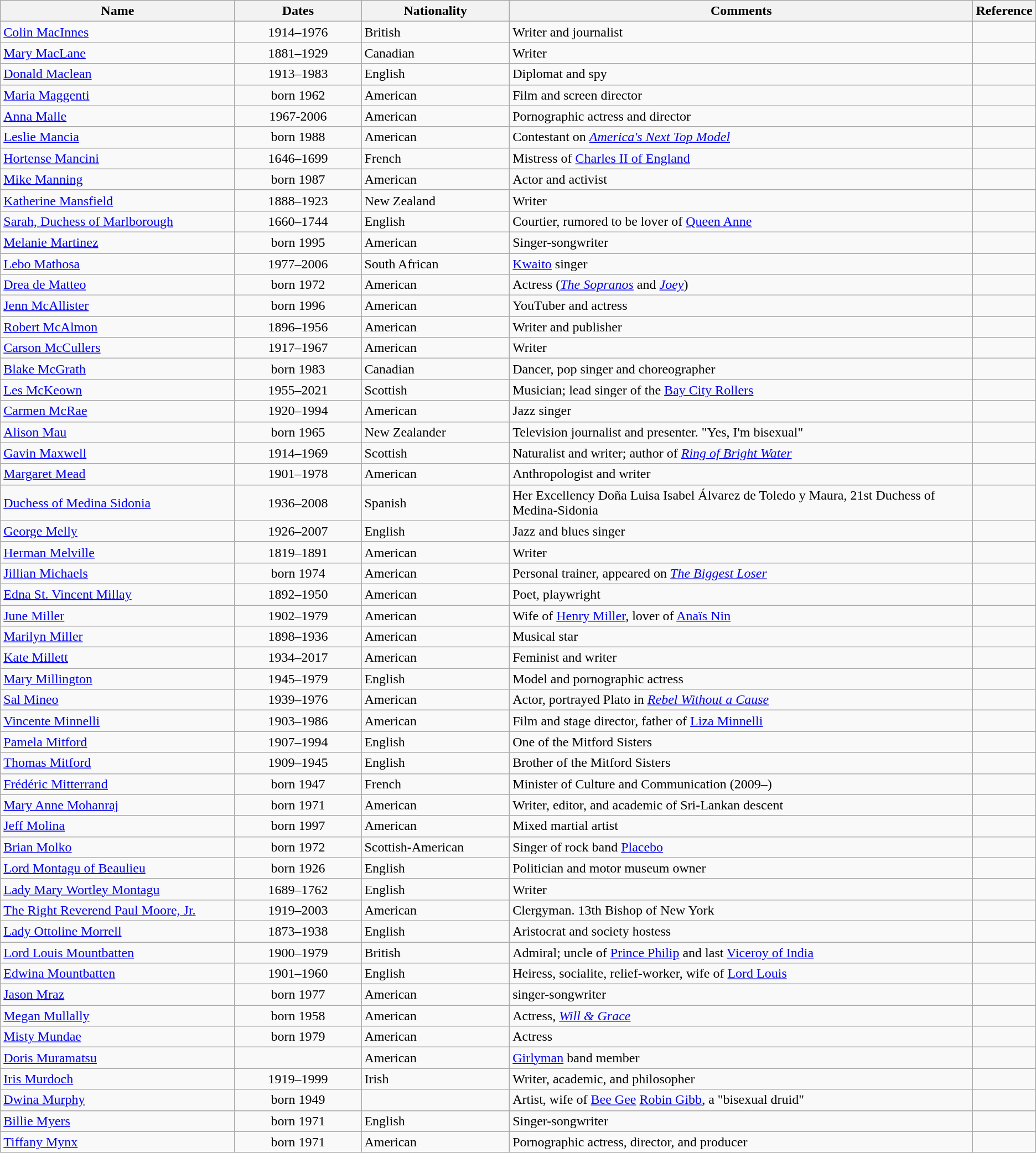<table class="wikitable sortable plainrowheaders">
<tr>
<th style="width:24%;">Name</th>
<th style="width:13%;">Dates</th>
<th style="width:15%;">Nationality</th>
<th style="width:50%;">Comments</th>
<th style="width:3%;">Reference</th>
</tr>
<tr>
<td><a href='#'>Colin MacInnes</a></td>
<td align=center>1914–1976</td>
<td>British</td>
<td>Writer and journalist</td>
<td></td>
</tr>
<tr>
<td><a href='#'>Mary MacLane</a></td>
<td align=center>1881–1929</td>
<td>Canadian</td>
<td>Writer</td>
<td></td>
</tr>
<tr>
<td><a href='#'>Donald Maclean</a></td>
<td align=center>1913–1983</td>
<td>English</td>
<td>Diplomat and spy</td>
<td></td>
</tr>
<tr>
<td><a href='#'>Maria Maggenti</a></td>
<td align=center>born 1962</td>
<td>American</td>
<td>Film and screen director</td>
<td></td>
</tr>
<tr>
<td><a href='#'>Anna Malle</a></td>
<td align=center>1967-2006</td>
<td>American</td>
<td>Pornographic actress and director</td>
<td></td>
</tr>
<tr>
<td><a href='#'>Leslie Mancia</a></td>
<td align=center>born 1988</td>
<td>American</td>
<td>Contestant on <em><a href='#'>America's Next Top Model</a></em></td>
<td></td>
</tr>
<tr>
<td><a href='#'>Hortense Mancini</a></td>
<td align=center>1646–1699</td>
<td>French</td>
<td>Mistress of <a href='#'>Charles II of England</a></td>
<td></td>
</tr>
<tr>
<td><a href='#'>Mike Manning</a></td>
<td align=center>born 1987</td>
<td>American</td>
<td>Actor and activist</td>
<td></td>
</tr>
<tr>
<td><a href='#'>Katherine Mansfield</a></td>
<td align=center>1888–1923</td>
<td>New Zealand</td>
<td>Writer</td>
<td></td>
</tr>
<tr>
<td><a href='#'>Sarah, Duchess of Marlborough</a></td>
<td align=center>1660–1744</td>
<td>English</td>
<td>Courtier, rumored to be lover of <a href='#'>Queen Anne</a></td>
<td></td>
</tr>
<tr>
<td><a href='#'>Melanie Martinez</a></td>
<td align=center>born 1995</td>
<td>American</td>
<td>Singer-songwriter</td>
<td></td>
</tr>
<tr>
<td><a href='#'>Lebo Mathosa</a></td>
<td align=center>1977–2006</td>
<td>South African</td>
<td><a href='#'>Kwaito</a> singer</td>
<td></td>
</tr>
<tr>
<td><a href='#'>Drea de Matteo</a></td>
<td align=center>born 1972</td>
<td>American</td>
<td>Actress (<em><a href='#'>The Sopranos</a></em> and <em><a href='#'>Joey</a></em>)</td>
<td></td>
</tr>
<tr>
<td><a href='#'>Jenn McAllister</a></td>
<td align=center>born 1996</td>
<td>American</td>
<td>YouTuber and actress</td>
<td></td>
</tr>
<tr>
<td><a href='#'>Robert McAlmon</a></td>
<td align=center>1896–1956</td>
<td>American</td>
<td>Writer and publisher</td>
<td></td>
</tr>
<tr>
<td><a href='#'>Carson McCullers</a></td>
<td align=center>1917–1967</td>
<td>American</td>
<td>Writer</td>
<td></td>
</tr>
<tr>
<td><a href='#'>Blake McGrath</a></td>
<td align=center>born 1983</td>
<td>Canadian</td>
<td>Dancer, pop singer and choreographer</td>
<td></td>
</tr>
<tr>
<td><a href='#'>Les McKeown</a></td>
<td align=center>1955–2021</td>
<td>Scottish</td>
<td>Musician; lead singer of the <a href='#'>Bay City Rollers</a></td>
<td></td>
</tr>
<tr>
<td><a href='#'>Carmen McRae</a></td>
<td align=center>1920–1994</td>
<td>American</td>
<td>Jazz singer</td>
<td></td>
</tr>
<tr>
<td><a href='#'>Alison Mau</a></td>
<td align=center>born 1965</td>
<td>New Zealander</td>
<td>Television journalist and presenter. "Yes, I'm bisexual"</td>
<td></td>
</tr>
<tr>
<td><a href='#'>Gavin Maxwell</a></td>
<td align=center>1914–1969</td>
<td>Scottish</td>
<td>Naturalist and writer; author of <em><a href='#'>Ring of Bright Water</a></em></td>
<td></td>
</tr>
<tr>
<td><a href='#'>Margaret Mead</a></td>
<td align=center>1901–1978</td>
<td>American</td>
<td>Anthropologist and writer</td>
<td></td>
</tr>
<tr>
<td><a href='#'>Duchess of Medina Sidonia</a></td>
<td align=center>1936–2008</td>
<td>Spanish</td>
<td>Her Excellency Doña Luisa Isabel Álvarez de Toledo y Maura, 21st Duchess of Medina-Sidonia</td>
<td></td>
</tr>
<tr>
<td><a href='#'>George Melly</a></td>
<td align=center>1926–2007</td>
<td>English</td>
<td>Jazz and blues singer</td>
<td></td>
</tr>
<tr>
<td><a href='#'>Herman Melville</a></td>
<td align=center>1819–1891</td>
<td>American</td>
<td>Writer</td>
<td></td>
</tr>
<tr>
<td><a href='#'>Jillian Michaels</a></td>
<td align=center>born 1974</td>
<td>American</td>
<td>Personal trainer, appeared on <em><a href='#'>The Biggest Loser</a></em></td>
<td></td>
</tr>
<tr>
<td><a href='#'>Edna St. Vincent Millay</a></td>
<td align=center>1892–1950</td>
<td>American</td>
<td>Poet, playwright</td>
<td></td>
</tr>
<tr>
<td><a href='#'>June Miller</a></td>
<td align=center>1902–1979</td>
<td>American</td>
<td>Wife of <a href='#'>Henry Miller</a>, lover of <a href='#'>Anaïs Nin</a></td>
<td></td>
</tr>
<tr>
<td><a href='#'>Marilyn Miller</a></td>
<td align=center>1898–1936</td>
<td>American</td>
<td>Musical star</td>
<td></td>
</tr>
<tr>
<td><a href='#'>Kate Millett</a></td>
<td align=center>1934–2017</td>
<td>American</td>
<td>Feminist and writer</td>
<td></td>
</tr>
<tr>
<td><a href='#'>Mary Millington</a></td>
<td align=center>1945–1979</td>
<td>English</td>
<td>Model and pornographic actress</td>
<td></td>
</tr>
<tr>
<td><a href='#'>Sal Mineo</a></td>
<td align=center>1939–1976</td>
<td>American</td>
<td>Actor, portrayed Plato in <em><a href='#'>Rebel Without a Cause</a></em></td>
<td></td>
</tr>
<tr>
<td><a href='#'>Vincente Minnelli</a></td>
<td align=center>1903–1986</td>
<td>American</td>
<td>Film and stage director, father of <a href='#'>Liza Minnelli</a></td>
<td></td>
</tr>
<tr>
<td><a href='#'>Pamela Mitford</a></td>
<td align=center>1907–1994</td>
<td>English</td>
<td>One of the Mitford Sisters</td>
<td></td>
</tr>
<tr>
<td><a href='#'>Thomas Mitford</a></td>
<td align=center>1909–1945</td>
<td>English</td>
<td>Brother of the Mitford Sisters</td>
<td></td>
</tr>
<tr>
<td><a href='#'>Frédéric Mitterrand</a></td>
<td align=center>born 1947</td>
<td>French</td>
<td>Minister of Culture and Communication (2009–)</td>
<td></td>
</tr>
<tr>
<td><a href='#'>Mary Anne Mohanraj</a></td>
<td align=center>born 1971</td>
<td>American</td>
<td>Writer, editor, and academic of Sri-Lankan descent</td>
<td></td>
</tr>
<tr>
<td><a href='#'>Jeff Molina</a></td>
<td align=center>born 1997</td>
<td>American</td>
<td>Mixed martial artist</td>
<td></td>
</tr>
<tr>
<td><a href='#'>Brian Molko</a></td>
<td align=center>born 1972</td>
<td>Scottish-American</td>
<td>Singer of rock band <a href='#'>Placebo</a></td>
<td></td>
</tr>
<tr>
<td><a href='#'>Lord Montagu of Beaulieu</a></td>
<td align=center>born 1926</td>
<td>English</td>
<td>Politician and motor museum owner</td>
<td></td>
</tr>
<tr>
<td><a href='#'>Lady Mary Wortley Montagu</a></td>
<td align=center>1689–1762</td>
<td>English</td>
<td>Writer</td>
<td></td>
</tr>
<tr>
<td><a href='#'>The Right Reverend Paul Moore, Jr.</a></td>
<td align=center>1919–2003</td>
<td>American</td>
<td>Clergyman. 13th Bishop of New York</td>
<td></td>
</tr>
<tr>
<td><a href='#'>Lady Ottoline Morrell</a></td>
<td align=center>1873–1938</td>
<td>English</td>
<td>Aristocrat and society hostess</td>
<td></td>
</tr>
<tr>
<td><a href='#'>Lord Louis Mountbatten</a></td>
<td align=center>1900–1979</td>
<td>British</td>
<td>Admiral; uncle of <a href='#'>Prince Philip</a> and last <a href='#'>Viceroy of India</a></td>
<td></td>
</tr>
<tr>
<td><a href='#'>Edwina Mountbatten</a></td>
<td align=center>1901–1960</td>
<td>English</td>
<td>Heiress, socialite, relief-worker, wife of <a href='#'>Lord Louis</a></td>
<td></td>
</tr>
<tr>
<td><a href='#'>Jason Mraz</a></td>
<td align=center>born 1977</td>
<td>American</td>
<td>singer-songwriter</td>
<td></td>
</tr>
<tr>
<td><a href='#'>Megan Mullally</a></td>
<td align=center>born 1958</td>
<td>American</td>
<td>Actress, <em><a href='#'>Will & Grace</a></em></td>
<td></td>
</tr>
<tr>
<td><a href='#'>Misty Mundae</a></td>
<td align=center>born 1979</td>
<td>American</td>
<td>Actress</td>
<td></td>
</tr>
<tr>
<td><a href='#'>Doris Muramatsu</a></td>
<td align=center></td>
<td>American</td>
<td><a href='#'>Girlyman</a> band member</td>
<td></td>
</tr>
<tr>
<td><a href='#'>Iris Murdoch</a></td>
<td align=center>1919–1999</td>
<td>Irish</td>
<td>Writer, academic, and philosopher</td>
<td></td>
</tr>
<tr>
<td><a href='#'>Dwina Murphy</a></td>
<td align=center>born 1949</td>
<td></td>
<td>Artist, wife of <a href='#'>Bee Gee</a> <a href='#'>Robin Gibb</a>, a "bisexual druid"</td>
<td></td>
</tr>
<tr>
<td><a href='#'>Billie Myers</a></td>
<td align=center>born 1971</td>
<td>English</td>
<td>Singer-songwriter</td>
<td></td>
</tr>
<tr>
<td><a href='#'>Tiffany Mynx</a></td>
<td align=center>born 1971</td>
<td>American</td>
<td>Pornographic actress, director, and producer</td>
<td></td>
</tr>
</table>
